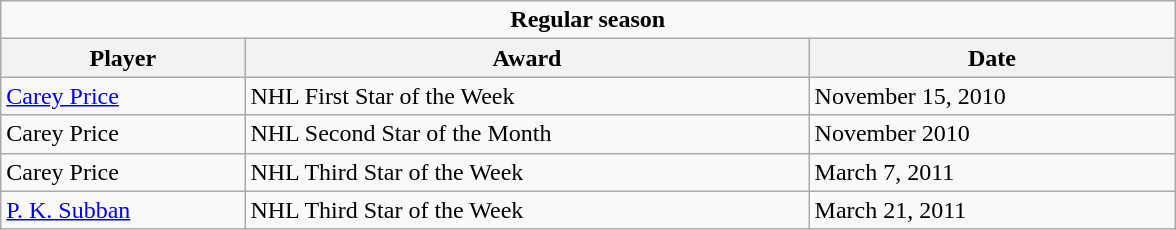<table class="wikitable" style="width:62%;">
<tr>
<td colspan="10" style="text-align:center;"><strong>Regular season</strong></td>
</tr>
<tr>
<th>Player</th>
<th>Award</th>
<th>Date</th>
</tr>
<tr>
<td><a href='#'>Carey Price</a></td>
<td>NHL First Star of the Week</td>
<td>November 15, 2010</td>
</tr>
<tr>
<td>Carey Price</td>
<td>NHL Second Star of the Month</td>
<td>November 2010</td>
</tr>
<tr>
<td>Carey Price</td>
<td>NHL Third Star of the Week</td>
<td>March 7, 2011</td>
</tr>
<tr>
<td><a href='#'>P. K. Subban</a></td>
<td>NHL Third Star of the Week</td>
<td>March 21, 2011</td>
</tr>
</table>
